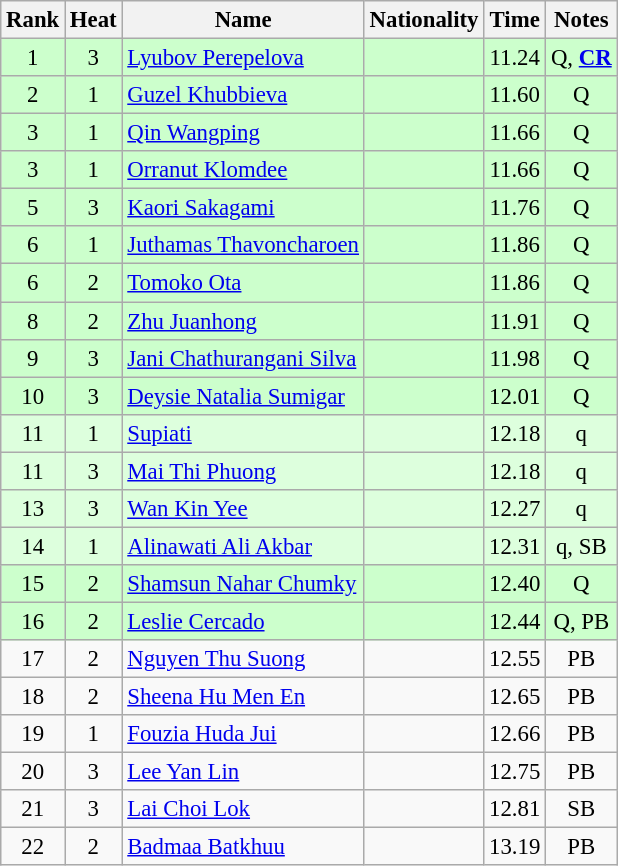<table class="wikitable sortable" style="text-align:center; font-size:95%">
<tr>
<th>Rank</th>
<th>Heat</th>
<th>Name</th>
<th>Nationality</th>
<th>Time</th>
<th>Notes</th>
</tr>
<tr bgcolor=ccffcc>
<td>1</td>
<td>3</td>
<td align=left><a href='#'>Lyubov Perepelova</a></td>
<td align=left></td>
<td>11.24</td>
<td>Q, <strong><a href='#'>CR</a></strong></td>
</tr>
<tr bgcolor=ccffcc>
<td>2</td>
<td>1</td>
<td align=left><a href='#'>Guzel Khubbieva</a></td>
<td align=left></td>
<td>11.60</td>
<td>Q</td>
</tr>
<tr bgcolor=ccffcc>
<td>3</td>
<td>1</td>
<td align=left><a href='#'>Qin Wangping</a></td>
<td align=left></td>
<td>11.66</td>
<td>Q</td>
</tr>
<tr bgcolor=ccffcc>
<td>3</td>
<td>1</td>
<td align=left><a href='#'>Orranut Klomdee</a></td>
<td align=left></td>
<td>11.66</td>
<td>Q</td>
</tr>
<tr bgcolor=ccffcc>
<td>5</td>
<td>3</td>
<td align=left><a href='#'>Kaori Sakagami</a></td>
<td align=left></td>
<td>11.76</td>
<td>Q</td>
</tr>
<tr bgcolor=ccffcc>
<td>6</td>
<td>1</td>
<td align=left><a href='#'>Juthamas Thavoncharoen</a></td>
<td align=left></td>
<td>11.86</td>
<td>Q</td>
</tr>
<tr bgcolor=ccffcc>
<td>6</td>
<td>2</td>
<td align=left><a href='#'>Tomoko Ota</a></td>
<td align=left></td>
<td>11.86</td>
<td>Q</td>
</tr>
<tr bgcolor=ccffcc>
<td>8</td>
<td>2</td>
<td align=left><a href='#'>Zhu Juanhong</a></td>
<td align=left></td>
<td>11.91</td>
<td>Q</td>
</tr>
<tr bgcolor=ccffcc>
<td>9</td>
<td>3</td>
<td align=left><a href='#'>Jani Chathurangani Silva</a></td>
<td align=left></td>
<td>11.98</td>
<td>Q</td>
</tr>
<tr bgcolor=ccffcc>
<td>10</td>
<td>3</td>
<td align=left><a href='#'>Deysie Natalia Sumigar</a></td>
<td align=left></td>
<td>12.01</td>
<td>Q</td>
</tr>
<tr bgcolor=ddffdd>
<td>11</td>
<td>1</td>
<td align=left><a href='#'>Supiati</a></td>
<td align=left></td>
<td>12.18</td>
<td>q</td>
</tr>
<tr bgcolor=ddffdd>
<td>11</td>
<td>3</td>
<td align=left><a href='#'>Mai Thi Phuong</a></td>
<td align=left></td>
<td>12.18</td>
<td>q</td>
</tr>
<tr bgcolor=ddffdd>
<td>13</td>
<td>3</td>
<td align=left><a href='#'>Wan Kin Yee</a></td>
<td align=left></td>
<td>12.27</td>
<td>q</td>
</tr>
<tr bgcolor=ddffdd>
<td>14</td>
<td>1</td>
<td align=left><a href='#'>Alinawati Ali Akbar</a></td>
<td align=left></td>
<td>12.31</td>
<td>q, SB</td>
</tr>
<tr bgcolor=ccffcc>
<td>15</td>
<td>2</td>
<td align=left><a href='#'>Shamsun Nahar Chumky</a></td>
<td align=left></td>
<td>12.40</td>
<td>Q</td>
</tr>
<tr bgcolor=ccffcc>
<td>16</td>
<td>2</td>
<td align=left><a href='#'>Leslie Cercado</a></td>
<td align=left></td>
<td>12.44</td>
<td>Q, PB</td>
</tr>
<tr>
<td>17</td>
<td>2</td>
<td align=left><a href='#'>Nguyen Thu Suong</a></td>
<td align=left></td>
<td>12.55</td>
<td>PB</td>
</tr>
<tr>
<td>18</td>
<td>2</td>
<td align=left><a href='#'>Sheena Hu Men En</a></td>
<td align=left></td>
<td>12.65</td>
<td>PB</td>
</tr>
<tr>
<td>19</td>
<td>1</td>
<td align=left><a href='#'>Fouzia Huda Jui</a></td>
<td align=left></td>
<td>12.66</td>
<td>PB</td>
</tr>
<tr>
<td>20</td>
<td>3</td>
<td align=left><a href='#'>Lee Yan Lin</a></td>
<td align=left></td>
<td>12.75</td>
<td>PB</td>
</tr>
<tr>
<td>21</td>
<td>3</td>
<td align=left><a href='#'>Lai Choi Lok</a></td>
<td align=left></td>
<td>12.81</td>
<td>SB</td>
</tr>
<tr>
<td>22</td>
<td>2</td>
<td align=left><a href='#'>Badmaa Batkhuu</a></td>
<td align=left></td>
<td>13.19</td>
<td>PB</td>
</tr>
</table>
